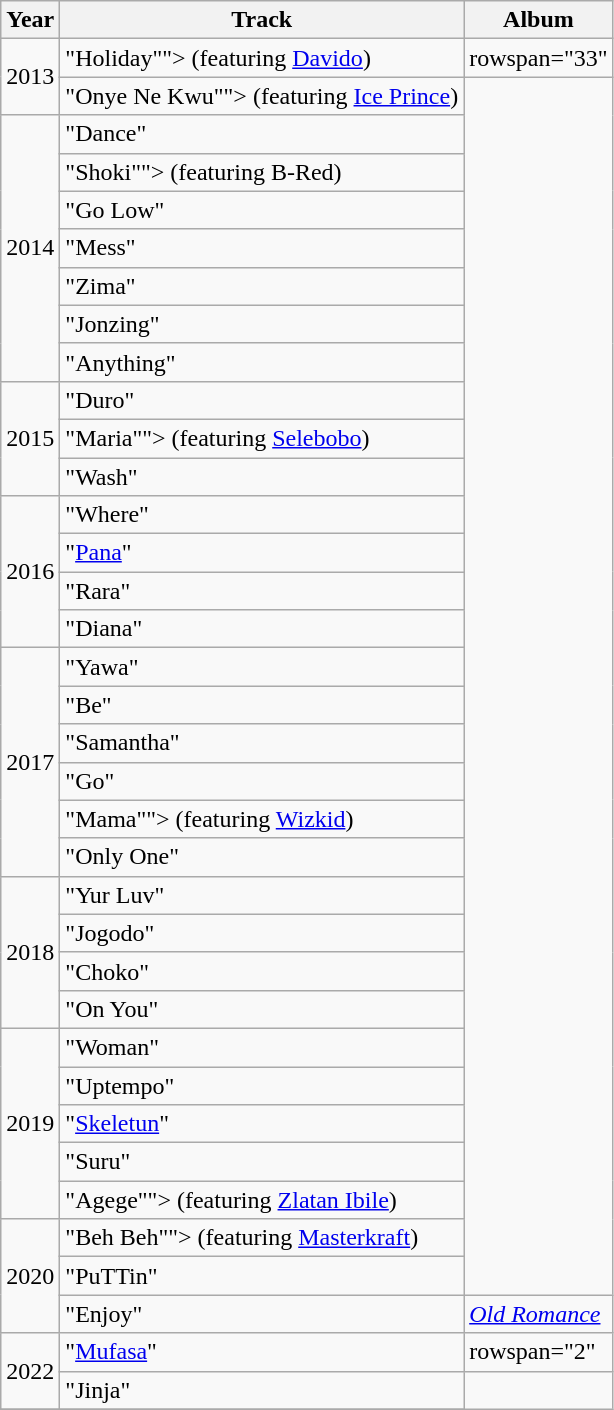<table class="wikitable sortable">
<tr>
<th>Year</th>
<th>Track</th>
<th>Album</th>
</tr>
<tr>
<td rowspan="2">2013</td>
<td>"Holiday"<span>"> (featuring <a href='#'>Davido</a>)</span></td>
<td>rowspan="33" </td>
</tr>
<tr>
<td>"Onye Ne Kwu"<span>"> (featuring <a href='#'>Ice Prince</a>)</span></td>
</tr>
<tr>
<td rowspan="7">2014</td>
<td>"Dance"</td>
</tr>
<tr>
<td>"Shoki"<span>"> (featuring B-Red)</span></td>
</tr>
<tr>
<td>"Go Low"</td>
</tr>
<tr>
<td>"Mess"</td>
</tr>
<tr>
<td>"Zima"</td>
</tr>
<tr>
<td>"Jonzing"</td>
</tr>
<tr>
<td>"Anything"</td>
</tr>
<tr>
<td rowspan="3">2015</td>
<td>"Duro"</td>
</tr>
<tr>
<td>"Maria"<span>"> (featuring <a href='#'>Selebobo</a>)</span></td>
</tr>
<tr>
<td>"Wash"</td>
</tr>
<tr>
<td rowspan="4">2016</td>
<td>"Where"</td>
</tr>
<tr>
<td>"<a href='#'>Pana</a>" </td>
</tr>
<tr>
<td>"Rara"</td>
</tr>
<tr>
<td>"Diana"</td>
</tr>
<tr>
<td rowspan="6">2017</td>
<td>"Yawa"</td>
</tr>
<tr>
<td>"Be"</td>
</tr>
<tr>
<td>"Samantha"</td>
</tr>
<tr>
<td>"Go"</td>
</tr>
<tr>
<td>"Mama"<span>"> (featuring <a href='#'>Wizkid</a>)</span></td>
</tr>
<tr>
<td>"Only One"</td>
</tr>
<tr>
<td rowspan="4">2018</td>
<td>"Yur Luv"</td>
</tr>
<tr>
<td>"Jogodo"</td>
</tr>
<tr>
<td>"Choko"</td>
</tr>
<tr>
<td>"On You"</td>
</tr>
<tr>
<td rowspan="5">2019</td>
<td>"Woman"</td>
</tr>
<tr>
<td>"Uptempo"</td>
</tr>
<tr>
<td>"<a href='#'>Skeletun</a>"</td>
</tr>
<tr>
<td>"Suru"</td>
</tr>
<tr>
<td>"Agege"<span>"> (featuring <a href='#'>Zlatan Ibile</a>)</span></td>
</tr>
<tr>
<td rowspan="3">2020</td>
<td>"Beh Beh"<span>"> (featuring <a href='#'>Masterkraft</a>)</span></td>
</tr>
<tr>
<td>"PuTTin"</td>
</tr>
<tr>
<td>"Enjoy"</td>
<td><em><a href='#'>Old Romance</a></em></td>
</tr>
<tr>
<td rowspan="2">2022</td>
<td>"<a href='#'>Mufasa</a>"</td>
<td>rowspan="2" </td>
</tr>
<tr>
<td>"Jinja"</td>
</tr>
<tr>
</tr>
</table>
